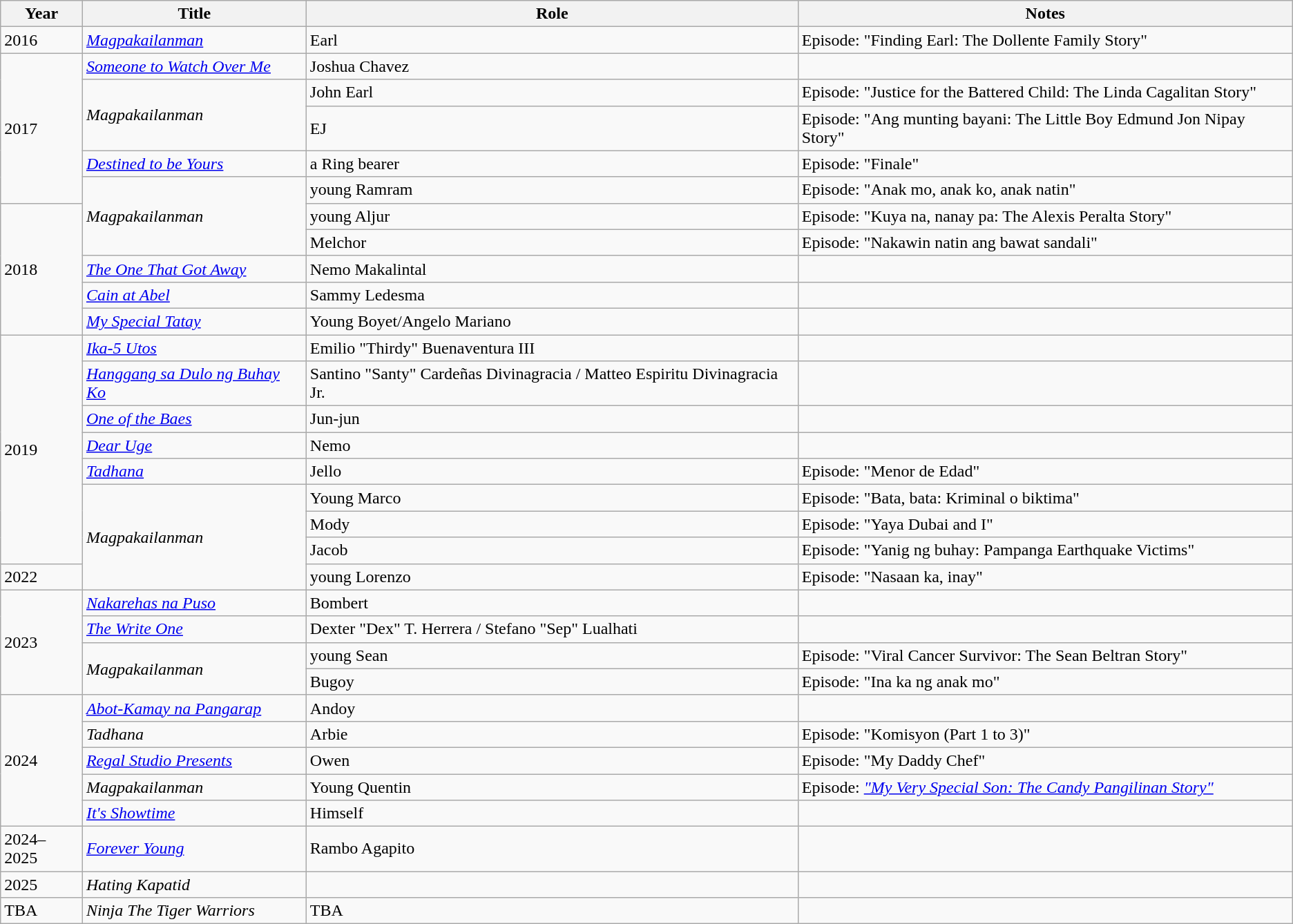<table class="wikitable">
<tr>
<th>Year</th>
<th>Title</th>
<th>Role</th>
<th>Notes</th>
</tr>
<tr>
<td>2016</td>
<td><em><a href='#'>Magpakailanman</a></em></td>
<td>Earl</td>
<td>Episode: "Finding Earl: The Dollente Family Story"</td>
</tr>
<tr>
<td rowspan="5">2017</td>
<td><em><a href='#'>Someone to Watch Over Me</a></em></td>
<td>Joshua Chavez</td>
<td></td>
</tr>
<tr>
<td rowspan="2"><em>Magpakailanman</em></td>
<td>John Earl</td>
<td>Episode: "Justice for the Battered Child: The Linda Cagalitan Story"</td>
</tr>
<tr>
<td>EJ</td>
<td>Episode: "Ang munting bayani: The Little Boy Edmund Jon Nipay Story"</td>
</tr>
<tr>
<td><em><a href='#'>Destined to be Yours</a></em></td>
<td>a Ring bearer</td>
<td>Episode: "Finale"</td>
</tr>
<tr>
<td rowspan="3"><em>Magpakailanman</em></td>
<td>young Ramram</td>
<td>Episode: "Anak mo, anak ko, anak natin"</td>
</tr>
<tr>
<td rowspan="5">2018</td>
<td>young Aljur</td>
<td>Episode: "Kuya na, nanay pa: The Alexis Peralta Story"</td>
</tr>
<tr>
<td>Melchor</td>
<td>Episode: "Nakawin natin ang bawat sandali"</td>
</tr>
<tr>
<td><em><a href='#'>The One That Got Away</a></em></td>
<td>Nemo Makalintal</td>
<td></td>
</tr>
<tr>
<td><em><a href='#'>Cain at Abel</a></em></td>
<td>Sammy Ledesma</td>
<td></td>
</tr>
<tr>
<td><em><a href='#'>My Special Tatay</a></em></td>
<td>Young Boyet/Angelo Mariano</td>
<td></td>
</tr>
<tr>
<td rowspan="8">2019</td>
<td><em><a href='#'>Ika-5 Utos</a></em></td>
<td>Emilio "Thirdy" Buenaventura III</td>
<td></td>
</tr>
<tr>
<td><em><a href='#'>Hanggang sa Dulo ng Buhay Ko</a></em></td>
<td>Santino "Santy" Cardeñas Divinagracia / Matteo Espiritu Divinagracia Jr.</td>
<td></td>
</tr>
<tr>
<td><em><a href='#'>One of the Baes</a></em></td>
<td>Jun-jun</td>
<td></td>
</tr>
<tr>
<td><em><a href='#'>Dear Uge</a></em></td>
<td>Nemo</td>
<td></td>
</tr>
<tr>
<td><em><a href='#'>Tadhana</a></em></td>
<td>Jello</td>
<td>Episode: "Menor de Edad"</td>
</tr>
<tr>
<td rowspan="4"><em>Magpakailanman</em></td>
<td>Young Marco</td>
<td>Episode: "Bata, bata: Kriminal o biktima"</td>
</tr>
<tr>
<td>Mody</td>
<td>Episode: "Yaya Dubai and I"</td>
</tr>
<tr>
<td>Jacob</td>
<td>Episode: "Yanig ng buhay: Pampanga Earthquake Victims"</td>
</tr>
<tr>
<td>2022</td>
<td>young Lorenzo</td>
<td>Episode: "Nasaan ka, inay"</td>
</tr>
<tr>
<td rowspan="4">2023</td>
<td><em><a href='#'>Nakarehas na Puso</a></em></td>
<td>Bombert</td>
<td></td>
</tr>
<tr>
<td><em><a href='#'>The Write One</a></em></td>
<td>Dexter "Dex" T. Herrera / Stefano "Sep" Lualhati</td>
<td></td>
</tr>
<tr>
<td rowspan="2"><em>Magpakailanman</em></td>
<td>young Sean</td>
<td>Episode: "Viral Cancer Survivor: The Sean Beltran Story"</td>
</tr>
<tr>
<td>Bugoy</td>
<td>Episode: "Ina ka ng anak mo"</td>
</tr>
<tr>
<td rowspan="5">2024</td>
<td><em><a href='#'>Abot-Kamay na Pangarap</a></em></td>
<td>Andoy</td>
<td></td>
</tr>
<tr>
<td><em>Tadhana</em></td>
<td>Arbie</td>
<td>Episode: "Komisyon (Part 1 to 3)"</td>
</tr>
<tr>
<td><em><a href='#'>Regal Studio Presents</a></em></td>
<td>Owen</td>
<td>Episode: "My Daddy Chef"</td>
</tr>
<tr>
<td><em>Magpakailanman</em></td>
<td>Young Quentin</td>
<td>Episode: <a href='#'><em>"My Very Special Son: The Candy Pangilinan Story"</em></a></td>
</tr>
<tr>
<td><em><a href='#'>It's Showtime</a></em></td>
<td>Himself</td>
<td></td>
</tr>
<tr>
<td>2024–2025</td>
<td><em><a href='#'>Forever Young</a></em></td>
<td>Rambo Agapito</td>
<td></td>
</tr>
<tr>
<td>2025</td>
<td><em>Hating Kapatid</em></td>
<td></td>
<td></td>
</tr>
<tr>
<td>TBA</td>
<td><em>Ninja The Tiger Warriors</em></td>
<td>TBA</td>
<td></td>
</tr>
</table>
